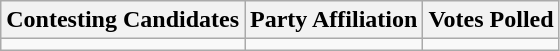<table class="wikitable sortable">
<tr>
<th>Contesting Candidates</th>
<th>Party Affiliation</th>
<th>Votes Polled</th>
</tr>
<tr>
<td></td>
<td></td>
<td></td>
</tr>
</table>
